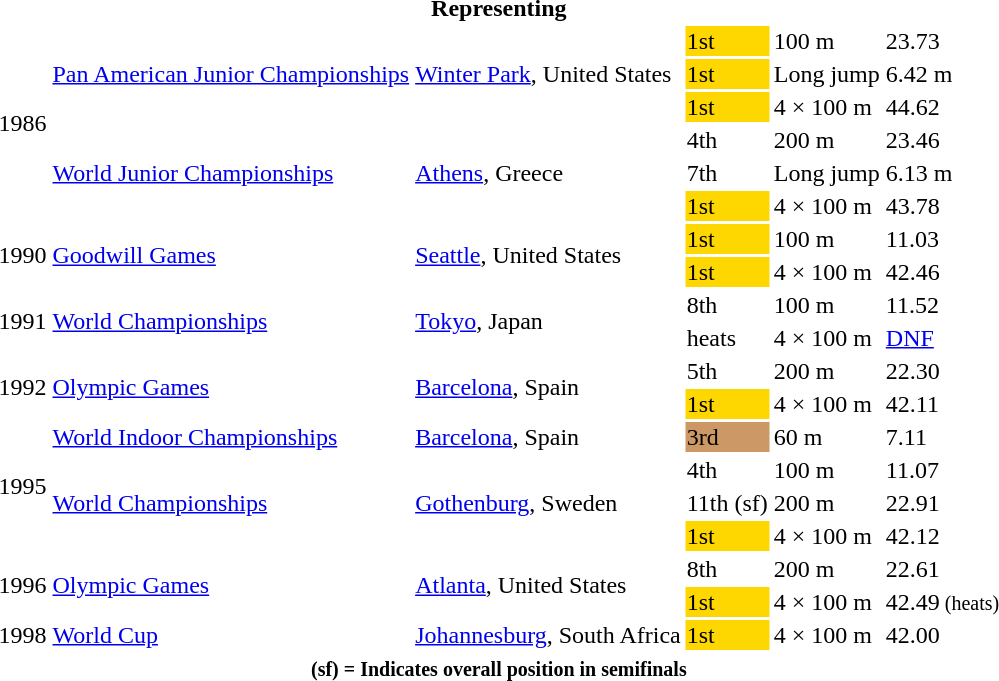<table>
<tr>
<th colspan=6>Representing </th>
</tr>
<tr>
<td rowspan=6>1986</td>
<td rowspan=3><a href='#'>Pan American Junior Championships</a></td>
<td rowspan=3><a href='#'>Winter Park</a>, United States</td>
<td bgcolor=gold>1st</td>
<td>100 m</td>
<td>23.73</td>
</tr>
<tr>
<td bgcolor=gold>1st</td>
<td>Long jump</td>
<td>6.42 m</td>
</tr>
<tr>
<td bgcolor=gold>1st</td>
<td>4 × 100 m</td>
<td>44.62</td>
</tr>
<tr>
<td rowspan=3><a href='#'>World Junior Championships</a></td>
<td rowspan=3><a href='#'>Athens</a>, Greece</td>
<td>4th</td>
<td>200 m</td>
<td>23.46</td>
</tr>
<tr>
<td>7th</td>
<td>Long jump</td>
<td>6.13 m</td>
</tr>
<tr>
<td bgcolor=gold>1st</td>
<td>4 × 100 m</td>
<td>43.78</td>
</tr>
<tr>
<td rowspan=2>1990</td>
<td rowspan=2><a href='#'>Goodwill Games</a></td>
<td rowspan=2><a href='#'>Seattle</a>, United States</td>
<td bgcolor=gold>1st</td>
<td>100 m</td>
<td>11.03</td>
</tr>
<tr>
<td bgcolor=gold>1st</td>
<td>4 × 100 m</td>
<td>42.46</td>
</tr>
<tr>
<td rowspan=2>1991</td>
<td rowspan=2><a href='#'>World Championships</a></td>
<td rowspan=2><a href='#'>Tokyo</a>, Japan</td>
<td>8th</td>
<td>100 m</td>
<td>11.52</td>
</tr>
<tr>
<td>heats</td>
<td>4 × 100 m</td>
<td><a href='#'>DNF</a></td>
</tr>
<tr>
<td rowspan=2>1992</td>
<td rowspan=2><a href='#'>Olympic Games</a></td>
<td rowspan=2><a href='#'>Barcelona</a>, Spain</td>
<td>5th</td>
<td>200 m</td>
<td>22.30</td>
</tr>
<tr>
<td bgcolor=gold>1st</td>
<td>4 × 100 m</td>
<td>42.11</td>
</tr>
<tr>
<td rowspan=4>1995</td>
<td><a href='#'>World Indoor Championships</a></td>
<td><a href='#'>Barcelona</a>, Spain</td>
<td bgcolor=cc9966>3rd</td>
<td>60 m</td>
<td>7.11</td>
</tr>
<tr>
<td rowspan=3><a href='#'>World Championships</a></td>
<td rowspan=3><a href='#'>Gothenburg</a>, Sweden</td>
<td>4th</td>
<td>100 m</td>
<td>11.07</td>
</tr>
<tr>
<td>11th (sf)</td>
<td>200 m</td>
<td>22.91</td>
</tr>
<tr>
<td bgcolor=gold>1st</td>
<td>4 × 100 m</td>
<td>42.12</td>
</tr>
<tr>
<td rowspan=2>1996</td>
<td rowspan=2><a href='#'>Olympic Games</a></td>
<td rowspan=2><a href='#'>Atlanta</a>, United States</td>
<td>8th</td>
<td>200 m</td>
<td>22.61</td>
</tr>
<tr>
<td bgcolor=gold>1st</td>
<td>4 × 100 m</td>
<td>42.49<small> (heats)</small></td>
</tr>
<tr>
<td>1998</td>
<td><a href='#'>World Cup</a></td>
<td><a href='#'>Johannesburg</a>, South Africa</td>
<td bgcolor=gold>1st</td>
<td>4 × 100 m</td>
<td>42.00</td>
</tr>
<tr>
<th colspan=6><small> <strong>(sf) = Indicates overall position in semifinals</strong></small></th>
</tr>
</table>
